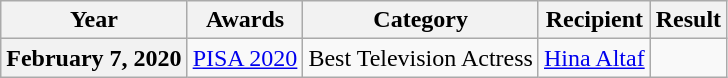<table class="sortable wikitable">
<tr>
<th>Year</th>
<th>Awards</th>
<th>Category</th>
<th>Recipient</th>
<th>Result</th>
</tr>
<tr>
<th>February 7, 2020</th>
<td><a href='#'>PISA 2020</a></td>
<td>Best Television Actress</td>
<td><a href='#'>Hina Altaf</a></td>
<td></td>
</tr>
</table>
